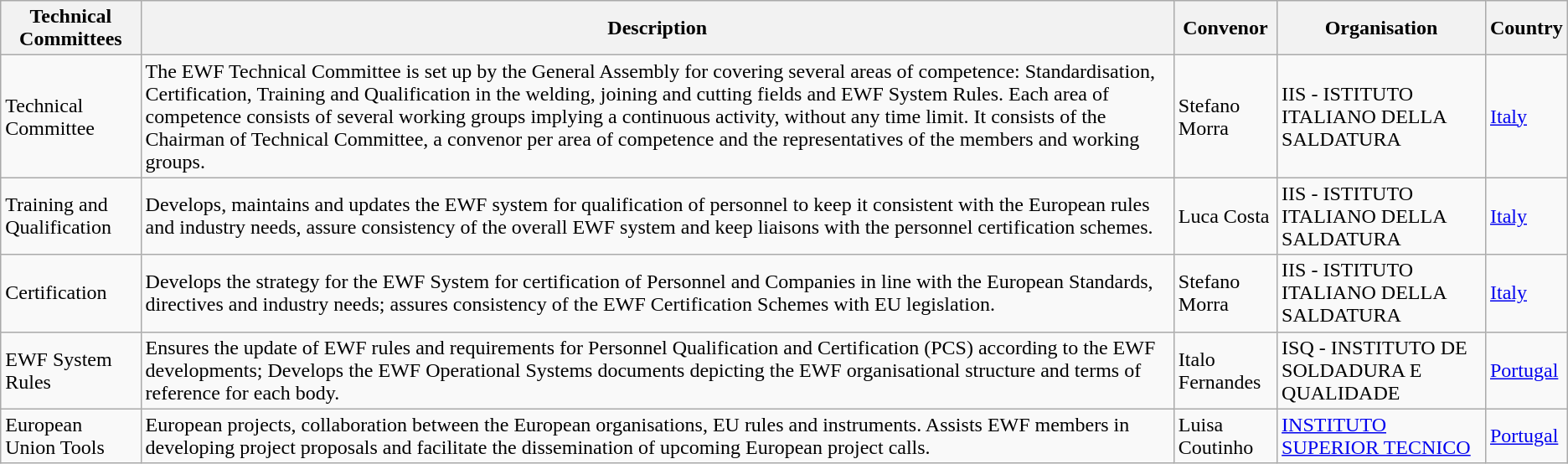<table class="wikitable">
<tr>
<th>Technical Committees</th>
<th>Description</th>
<th>Convenor</th>
<th>Organisation</th>
<th>Country</th>
</tr>
<tr>
<td>Technical Committee</td>
<td>The EWF Technical Committee is set up by the General Assembly for covering several areas of competence: Standardisation, Certification, Training and Qualification in the welding, joining and cutting fields and EWF System Rules. Each area of competence consists of several working groups implying a continuous activity, without any time limit. It consists of the Chairman of Technical Committee, a convenor per area of competence and the representatives of the members and working groups.</td>
<td>Stefano Morra</td>
<td>IIS - ISTITUTO ITALIANO DELLA SALDATURA</td>
<td><a href='#'>Italy</a></td>
</tr>
<tr>
<td>Training and Qualification</td>
<td>Develops, maintains and updates the EWF system for qualification of personnel to keep it consistent with the European rules and industry needs, assure consistency of the overall EWF system and keep liaisons with the personnel certification schemes.</td>
<td>Luca Costa</td>
<td>IIS - ISTITUTO ITALIANO DELLA SALDATURA</td>
<td><a href='#'>Italy</a></td>
</tr>
<tr>
<td>Certification</td>
<td>Develops the strategy for the EWF System for certification of Personnel and Companies in line with the European Standards, directives and industry needs; assures consistency of the EWF Certification Schemes with EU legislation.</td>
<td>Stefano Morra</td>
<td>IIS - ISTITUTO ITALIANO DELLA SALDATURA</td>
<td><a href='#'>Italy</a></td>
</tr>
<tr>
<td>EWF System Rules</td>
<td>Ensures the update of EWF rules and requirements for Personnel Qualification and Certification (PCS) according to the EWF developments; Develops the EWF Operational Systems documents depicting the EWF organisational structure and terms of reference for each body.</td>
<td>Italo Fernandes</td>
<td>ISQ - INSTITUTO DE SOLDADURA E QUALIDADE</td>
<td><a href='#'>Portugal</a></td>
</tr>
<tr>
<td>European Union Tools</td>
<td>European projects, collaboration between the European organisations, EU rules and instruments. Assists EWF members in developing project proposals and facilitate the dissemination of upcoming European project calls.</td>
<td>Luisa Coutinho</td>
<td><a href='#'>INSTITUTO SUPERIOR TECNICO</a></td>
<td><a href='#'>Portugal</a></td>
</tr>
</table>
